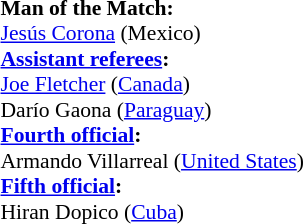<table width=50% style="font-size:90%">
<tr>
<td><br><strong>Man of the Match:</strong>
<br><a href='#'>Jesús Corona</a> (Mexico)<br><strong><a href='#'>Assistant referees</a>:</strong>
<br><a href='#'>Joe Fletcher</a> (<a href='#'>Canada</a>)
<br>Darío Gaona (<a href='#'>Paraguay</a>)
<br><strong><a href='#'>Fourth official</a>:</strong>
<br>Armando Villarreal (<a href='#'>United States</a>)
<br><strong><a href='#'>Fifth official</a>:</strong>
<br>Hiran Dopico (<a href='#'>Cuba</a>)</td>
</tr>
</table>
